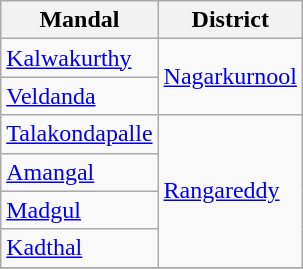<table class="wikitable sortable static-row-numbers static-row-header-hash">
<tr>
<th>Mandal</th>
<th>District</th>
</tr>
<tr>
<td><a href='#'>Kalwakurthy</a></td>
<td rowspan=2><a href='#'>Nagarkurnool</a></td>
</tr>
<tr>
<td><a href='#'>Veldanda</a></td>
</tr>
<tr>
<td><a href='#'>Talakondapalle</a></td>
<td rowspan=4><a href='#'>Rangareddy</a></td>
</tr>
<tr>
<td><a href='#'>Amangal</a></td>
</tr>
<tr>
<td><a href='#'>Madgul</a></td>
</tr>
<tr>
<td><a href='#'>Kadthal</a></td>
</tr>
<tr>
</tr>
</table>
